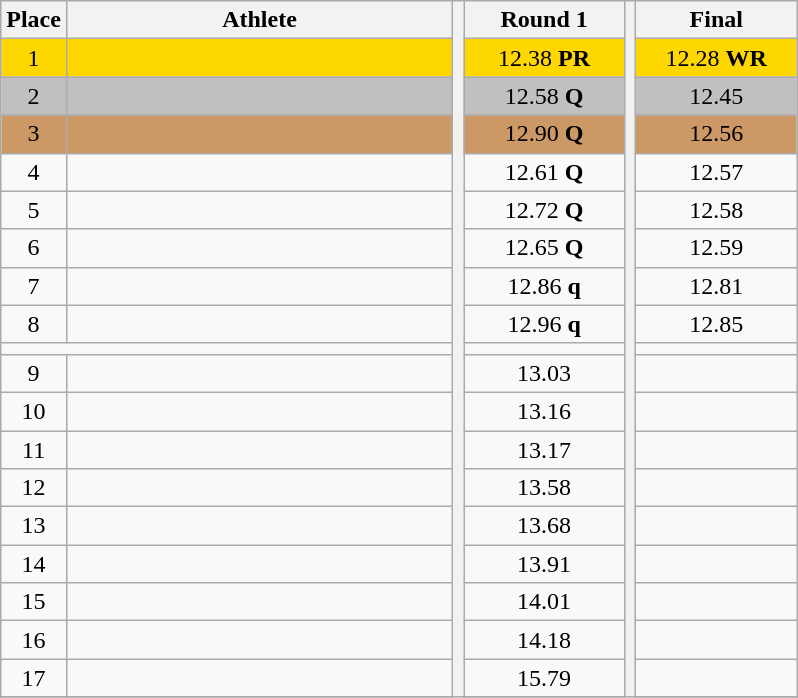<table class="wikitable" style="text-align:center">
<tr>
<th>Place</th>
<th width=250>Athlete</th>
<th rowspan=31></th>
<th width=100>Round 1</th>
<th rowspan=31></th>
<th width=100>Final</th>
</tr>
<tr bgcolor=gold>
<td>1</td>
<td align=left></td>
<td>12.38 <strong>PR</strong></td>
<td>12.28 <strong>WR</strong></td>
</tr>
<tr bgcolor=silver>
<td>2</td>
<td align=left></td>
<td>12.58 <strong>Q</strong></td>
<td>12.45</td>
</tr>
<tr bgcolor=cc9966>
<td>3</td>
<td align=left></td>
<td>12.90 <strong>Q</strong></td>
<td>12.56</td>
</tr>
<tr>
<td>4</td>
<td align=left></td>
<td>12.61 <strong>Q</strong></td>
<td>12.57</td>
</tr>
<tr>
<td>5</td>
<td align=left></td>
<td>12.72 <strong>Q</strong></td>
<td>12.58</td>
</tr>
<tr>
<td>6</td>
<td align=left></td>
<td>12.65 <strong>Q</strong></td>
<td>12.59</td>
</tr>
<tr>
<td>7</td>
<td align=left></td>
<td>12.86 <strong>q</strong></td>
<td>12.81</td>
</tr>
<tr>
<td>8</td>
<td align=left></td>
<td>12.96 <strong>q</strong></td>
<td>12.85</td>
</tr>
<tr>
<td colspan=10></td>
</tr>
<tr>
<td>9</td>
<td align=left></td>
<td>13.03</td>
<td></td>
</tr>
<tr>
<td>10</td>
<td align=left></td>
<td>13.16</td>
<td></td>
</tr>
<tr>
<td>11</td>
<td align=left></td>
<td>13.17</td>
<td></td>
</tr>
<tr>
<td>12</td>
<td align=left></td>
<td>13.58</td>
<td></td>
</tr>
<tr>
<td>13</td>
<td align=left></td>
<td>13.68</td>
<td></td>
</tr>
<tr>
<td>14</td>
<td align=left></td>
<td>13.91</td>
<td></td>
</tr>
<tr>
<td>15</td>
<td align=left></td>
<td>14.01</td>
<td></td>
</tr>
<tr>
<td>16</td>
<td align=left></td>
<td>14.18</td>
<td></td>
</tr>
<tr>
<td>17</td>
<td align=left></td>
<td>15.79</td>
<td></td>
</tr>
<tr>
</tr>
</table>
